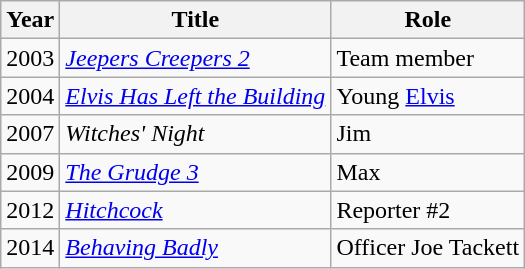<table class="wikitable sortable">
<tr>
<th>Year</th>
<th>Title</th>
<th>Role</th>
</tr>
<tr>
<td>2003</td>
<td><em><a href='#'>Jeepers Creepers 2</a></em></td>
<td>Team member</td>
</tr>
<tr>
<td>2004</td>
<td><em><a href='#'>Elvis Has Left the Building</a></em></td>
<td>Young <a href='#'>Elvis</a></td>
</tr>
<tr>
<td>2007</td>
<td><em>Witches' Night</em></td>
<td>Jim</td>
</tr>
<tr>
<td>2009</td>
<td><em><a href='#'>The Grudge 3</a></em></td>
<td>Max</td>
</tr>
<tr>
<td>2012</td>
<td><em><a href='#'>Hitchcock</a></em></td>
<td>Reporter #2</td>
</tr>
<tr>
<td>2014</td>
<td><em><a href='#'>Behaving Badly</a></em></td>
<td>Officer Joe Tackett</td>
</tr>
</table>
